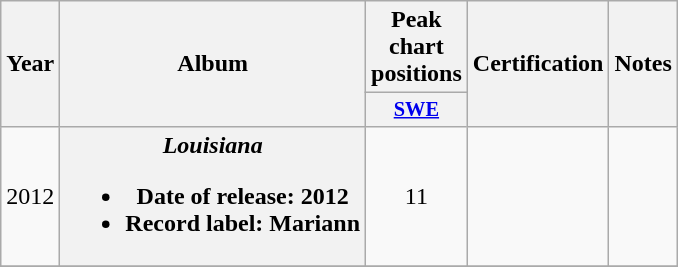<table class="wikitable plainrowheaders" style="text-align:center;" border="1">
<tr>
<th scope="col" rowspan="2">Year</th>
<th scope="col" rowspan="2">Album</th>
<th scope="col" colspan="1">Peak chart positions</th>
<th scope="col" rowspan="2">Certification</th>
<th scope="col" rowspan="2">Notes</th>
</tr>
<tr>
<th scope="col" style="width:3em;font-size:85%;"><a href='#'>SWE</a><br></th>
</tr>
<tr>
<td>2012</td>
<th scope="row"><em>Louisiana</em><br><ul><li>Date of release: 2012</li><li>Record label: Mariann</li></ul></th>
<td>11</td>
<td rowspan="1"></td>
<td rowspan="1"></td>
</tr>
<tr>
</tr>
</table>
